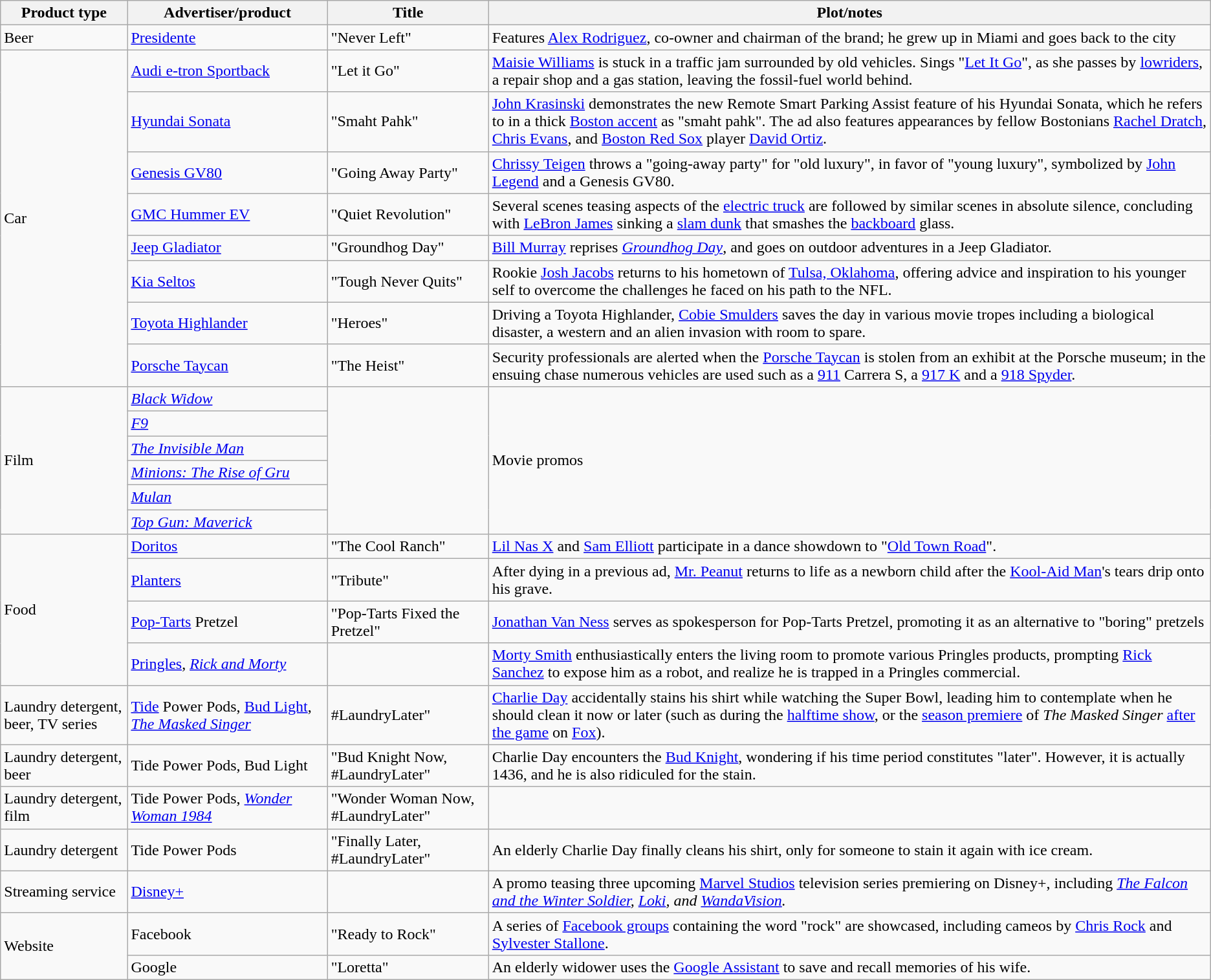<table class="wikitable">
<tr>
<th>Product type</th>
<th>Advertiser/product</th>
<th>Title</th>
<th>Plot/notes</th>
</tr>
<tr>
<td>Beer</td>
<td><a href='#'>Presidente</a></td>
<td>"Never Left"</td>
<td>Features <a href='#'>Alex Rodriguez</a>, co-owner and chairman of the brand; he grew up in Miami and goes back to the city</td>
</tr>
<tr>
<td rowspan="8">Car</td>
<td><a href='#'>Audi e-tron Sportback</a></td>
<td>"Let it Go"</td>
<td><a href='#'>Maisie Williams</a> is stuck in a traffic jam surrounded by old vehicles. Sings "<a href='#'>Let It Go</a>", as she passes by <a href='#'>lowriders</a>, a repair shop and a gas station, leaving the fossil-fuel world behind.</td>
</tr>
<tr>
<td><a href='#'>Hyundai Sonata</a></td>
<td>"Smaht Pahk"</td>
<td><a href='#'>John Krasinski</a> demonstrates the new Remote Smart Parking Assist feature of his Hyundai Sonata, which he refers to in a thick <a href='#'>Boston accent</a> as "smaht pahk". The ad also features appearances by fellow Bostonians <a href='#'>Rachel Dratch</a>, <a href='#'>Chris Evans</a>, and <a href='#'>Boston Red Sox</a> player <a href='#'>David Ortiz</a>.</td>
</tr>
<tr>
<td><a href='#'>Genesis GV80</a></td>
<td>"Going Away Party"</td>
<td><a href='#'>Chrissy Teigen</a> throws a "going-away party" for "old luxury", in favor of "young luxury", symbolized by <a href='#'>John Legend</a> and a Genesis GV80.</td>
</tr>
<tr>
<td><a href='#'>GMC Hummer EV</a></td>
<td>"Quiet Revolution"</td>
<td>Several scenes teasing aspects of the <a href='#'>electric truck</a> are followed by similar scenes in absolute silence, concluding with <a href='#'>LeBron James</a> sinking a <a href='#'>slam dunk</a> that smashes the <a href='#'>backboard</a> glass.</td>
</tr>
<tr>
<td><a href='#'>Jeep Gladiator</a></td>
<td>"Groundhog Day"</td>
<td><a href='#'>Bill Murray</a> reprises <em><a href='#'>Groundhog Day</a></em>, and goes on outdoor adventures in a Jeep Gladiator.</td>
</tr>
<tr>
<td><a href='#'>Kia Seltos</a></td>
<td>"Tough Never Quits"</td>
<td>Rookie <a href='#'>Josh Jacobs</a> returns to his hometown of <a href='#'>Tulsa, Oklahoma</a>, offering advice and inspiration to his younger self to overcome the challenges he faced on his path to the NFL.</td>
</tr>
<tr>
<td><a href='#'>Toyota Highlander</a></td>
<td>"Heroes"</td>
<td>Driving a Toyota Highlander, <a href='#'>Cobie Smulders</a> saves the day in various movie tropes including a biological disaster, a western and an alien invasion with room to spare.</td>
</tr>
<tr>
<td><a href='#'>Porsche Taycan</a></td>
<td>"The Heist"</td>
<td>Security professionals are alerted when the <a href='#'>Porsche Taycan</a> is stolen from an exhibit at the Porsche museum; in the ensuing chase numerous vehicles are used such as a <a href='#'>911</a> Carrera S, a <a href='#'>917 K</a> and a <a href='#'>918 Spyder</a>.</td>
</tr>
<tr>
<td rowspan="6">Film</td>
<td><em><a href='#'>Black Widow</a></em></td>
<td rowspan="6"></td>
<td rowspan="6">Movie promos</td>
</tr>
<tr>
<td><em><a href='#'>F9</a></em></td>
</tr>
<tr>
<td><em><a href='#'>The Invisible Man</a></em></td>
</tr>
<tr>
<td><em><a href='#'>Minions: The Rise of Gru</a></em></td>
</tr>
<tr>
<td><em><a href='#'>Mulan</a></em></td>
</tr>
<tr>
<td><em><a href='#'>Top Gun: Maverick</a></em></td>
</tr>
<tr>
<td rowspan="4">Food</td>
<td><a href='#'>Doritos</a></td>
<td>"The Cool Ranch"</td>
<td><a href='#'>Lil Nas X</a> and <a href='#'>Sam Elliott</a> participate in a dance showdown to "<a href='#'>Old Town Road</a>".</td>
</tr>
<tr>
<td><a href='#'>Planters</a></td>
<td>"Tribute"</td>
<td>After dying in a previous ad, <a href='#'>Mr. Peanut</a> returns to life as a newborn child after the <a href='#'>Kool-Aid Man</a>'s tears drip onto his grave.</td>
</tr>
<tr>
<td><a href='#'>Pop-Tarts</a> Pretzel</td>
<td>"Pop-Tarts Fixed the Pretzel"</td>
<td><a href='#'>Jonathan Van Ness</a> serves as spokesperson for Pop-Tarts Pretzel, promoting it as an alternative to "boring" pretzels</td>
</tr>
<tr>
<td><a href='#'>Pringles</a>, <em><a href='#'>Rick and Morty</a></em></td>
<td></td>
<td><a href='#'>Morty Smith</a> enthusiastically enters the living room to promote various Pringles products, prompting <a href='#'>Rick Sanchez</a> to expose him as a robot, and realize he is trapped in a Pringles commercial.</td>
</tr>
<tr>
<td>Laundry detergent, beer, TV series</td>
<td><a href='#'>Tide</a> Power Pods, <a href='#'>Bud Light</a>, <em><a href='#'>The Masked Singer</a></em></td>
<td>#LaundryLater"</td>
<td><a href='#'>Charlie Day</a> accidentally stains his shirt while watching the Super Bowl, leading him to contemplate when he should clean it now or later (such as during the <a href='#'>halftime show</a>, or the <a href='#'>season premiere</a> of <em>The Masked Singer</em> <a href='#'>after the game</a> on <a href='#'>Fox</a>).</td>
</tr>
<tr>
<td>Laundry detergent, beer</td>
<td>Tide Power Pods, Bud Light</td>
<td>"Bud Knight Now, #LaundryLater"</td>
<td>Charlie Day encounters the <a href='#'>Bud Knight</a>, wondering if his time period constitutes "later". However, it is actually 1436, and he is also ridiculed for the stain.</td>
</tr>
<tr>
<td>Laundry detergent, film</td>
<td>Tide Power Pods, <em><a href='#'>Wonder Woman 1984</a></em></td>
<td>"Wonder Woman Now, #LaundryLater"</td>
<td></td>
</tr>
<tr>
<td>Laundry detergent</td>
<td>Tide Power Pods</td>
<td>"Finally Later, #LaundryLater"</td>
<td>An elderly Charlie Day finally cleans his shirt, only for someone to stain it again with ice cream.</td>
</tr>
<tr>
<td>Streaming service</td>
<td><a href='#'>Disney+</a></td>
<td></td>
<td>A promo teasing three upcoming <a href='#'>Marvel Studios</a> television series premiering on Disney+, including <em><a href='#'>The Falcon and the Winter Soldier</a>, <a href='#'>Loki</a>, and <a href='#'>WandaVision</a>.</em></td>
</tr>
<tr>
<td rowspan="2">Website</td>
<td>Facebook</td>
<td>"Ready to Rock"</td>
<td>A series of <a href='#'>Facebook groups</a> containing the word "rock" are showcased, including cameos by <a href='#'>Chris Rock</a> and <a href='#'>Sylvester Stallone</a>.</td>
</tr>
<tr>
<td>Google</td>
<td>"Loretta"</td>
<td>An elderly widower uses the <a href='#'>Google Assistant</a> to save and recall memories of his wife.</td>
</tr>
</table>
